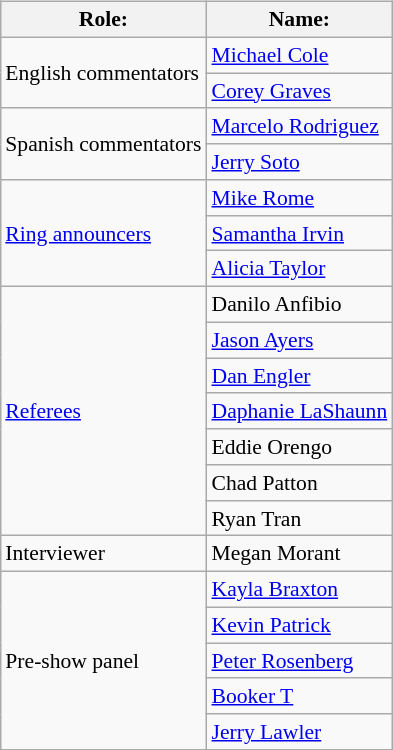<table class=wikitable style="font-size:90%; margin: 0.5em 0 0.5em 1em; float: right; clear: right;">
<tr>
<th>Role:</th>
<th>Name:</th>
</tr>
<tr>
<td rowspan=2>English commentators</td>
<td><a href='#'>Michael Cole</a></td>
</tr>
<tr>
<td><a href='#'>Corey Graves</a></td>
</tr>
<tr>
<td rowspan=2>Spanish commentators</td>
<td><a href='#'>Marcelo Rodriguez</a></td>
</tr>
<tr>
<td><a href='#'>Jerry Soto</a></td>
</tr>
<tr>
<td rowspan=3><a href='#'>Ring announcers</a></td>
<td><a href='#'>Mike Rome</a> </td>
</tr>
<tr>
<td><a href='#'>Samantha Irvin</a> </td>
</tr>
<tr>
<td><a href='#'>Alicia Taylor</a> </td>
</tr>
<tr>
<td rowspan=7><a href='#'>Referees</a></td>
<td>Danilo Anfibio</td>
</tr>
<tr>
<td><a href='#'>Jason Ayers</a></td>
</tr>
<tr>
<td><a href='#'>Dan Engler</a></td>
</tr>
<tr>
<td><a href='#'>Daphanie LaShaunn</a></td>
</tr>
<tr>
<td>Eddie Orengo</td>
</tr>
<tr>
<td>Chad Patton</td>
</tr>
<tr>
<td>Ryan Tran</td>
</tr>
<tr>
<td>Interviewer</td>
<td>Megan Morant</td>
</tr>
<tr>
<td rowspan="5">Pre-show panel</td>
<td><a href='#'>Kayla Braxton</a></td>
</tr>
<tr>
<td><a href='#'>Kevin Patrick</a></td>
</tr>
<tr>
<td><a href='#'>Peter Rosenberg</a></td>
</tr>
<tr>
<td><a href='#'>Booker T</a></td>
</tr>
<tr>
<td><a href='#'>Jerry Lawler</a></td>
</tr>
</table>
